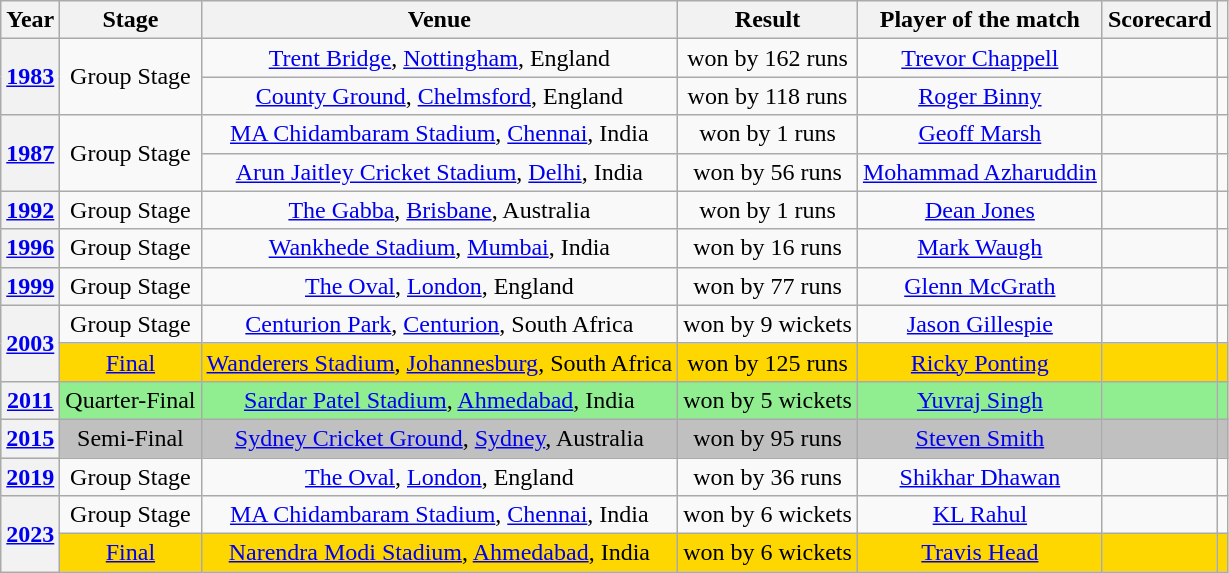<table class="wikitable sortable" " style="text-align:center" style="font-size: 90%">
<tr>
<th>Year</th>
<th>Stage</th>
<th>Venue</th>
<th>Result</th>
<th>Player of the match</th>
<th>Scorecard</th>
<th></th>
</tr>
<tr>
<th rowspan=2><a href='#'>1983</a></th>
<td rowspan="2">Group Stage</td>
<td><a href='#'>Trent Bridge</a>, <a href='#'>Nottingham</a>, England</td>
<td> won by 162 runs</td>
<td> <a href='#'>Trevor Chappell</a></td>
<td></td>
<td></td>
</tr>
<tr>
<td><a href='#'>County Ground</a>, <a href='#'>Chelmsford</a>, England</td>
<td> won by 118 runs</td>
<td> <a href='#'>Roger Binny</a></td>
<td></td>
<td></td>
</tr>
<tr>
<th rowspan="2"><a href='#'>1987</a></th>
<td rowspan="2">Group Stage</td>
<td><a href='#'>MA Chidambaram Stadium</a>, <a href='#'>Chennai</a>, India</td>
<td> won by 1 runs</td>
<td> <a href='#'>Geoff Marsh</a></td>
<td></td>
<td></td>
</tr>
<tr>
<td><a href='#'>Arun Jaitley Cricket Stadium</a>, <a href='#'>Delhi</a>, India</td>
<td> won by 56 runs</td>
<td> <a href='#'>Mohammad Azharuddin</a></td>
<td></td>
<td></td>
</tr>
<tr>
<th><a href='#'>1992</a></th>
<td>Group Stage</td>
<td><a href='#'>The Gabba</a>, <a href='#'>Brisbane</a>, Australia</td>
<td> won by 1 runs</td>
<td> <a href='#'>Dean Jones</a></td>
<td></td>
<td></td>
</tr>
<tr>
<th><a href='#'>1996</a></th>
<td>Group Stage</td>
<td><a href='#'>Wankhede Stadium</a>, <a href='#'>Mumbai</a>, India</td>
<td> won by 16 runs</td>
<td> <a href='#'>Mark Waugh</a></td>
<td></td>
<td></td>
</tr>
<tr>
<th><a href='#'>1999</a></th>
<td>Group Stage</td>
<td><a href='#'>The Oval</a>, <a href='#'>London</a>, England</td>
<td> won by 77 runs</td>
<td> <a href='#'>Glenn McGrath</a></td>
<td></td>
<td></td>
</tr>
<tr>
<th rowspan=2><a href='#'>2003</a></th>
<td>Group Stage</td>
<td><a href='#'>Centurion Park</a>, <a href='#'>Centurion</a>, South Africa</td>
<td> won by 9 wickets</td>
<td> <a href='#'>Jason Gillespie</a></td>
<td></td>
<td></td>
</tr>
<tr bgcolor=gold>
<td><a href='#'>Final</a></td>
<td><a href='#'>Wanderers Stadium</a>, <a href='#'>Johannesburg</a>, South Africa</td>
<td> won by 125 runs</td>
<td> <a href='#'>Ricky Ponting</a></td>
<td></td>
<td></td>
</tr>
<tr bgcolor=lightgreen>
<th><a href='#'>2011</a></th>
<td>Quarter-Final</td>
<td><a href='#'>Sardar Patel Stadium</a>, <a href='#'>Ahmedabad</a>, India</td>
<td> won by 5 wickets</td>
<td> <a href='#'>Yuvraj Singh</a></td>
<td></td>
<td></td>
</tr>
<tr bgcolor=silver>
<th><a href='#'>2015</a></th>
<td>Semi-Final</td>
<td><a href='#'>Sydney Cricket Ground</a>, <a href='#'>Sydney</a>, Australia</td>
<td> won by 95 runs</td>
<td> <a href='#'>Steven Smith</a></td>
<td></td>
<td></td>
</tr>
<tr>
<th><a href='#'>2019</a></th>
<td>Group Stage</td>
<td><a href='#'>The Oval</a>, <a href='#'>London</a>, England</td>
<td> won by 36 runs</td>
<td> <a href='#'>Shikhar Dhawan</a></td>
<td></td>
<td></td>
</tr>
<tr>
<th rowspan=2><a href='#'>2023</a></th>
<td>Group Stage</td>
<td><a href='#'>MA Chidambaram Stadium</a>, <a href='#'>Chennai</a>, India</td>
<td> won by 6 wickets</td>
<td> <a href='#'>KL Rahul</a></td>
<td></td>
<td></td>
</tr>
<tr bgcolor=gold>
<td><a href='#'>Final</a></td>
<td><a href='#'>Narendra Modi Stadium</a>, <a href='#'>Ahmedabad</a>, India</td>
<td> won by 6 wickets</td>
<td> <a href='#'>Travis Head</a></td>
<td></td>
<td></td>
</tr>
</table>
